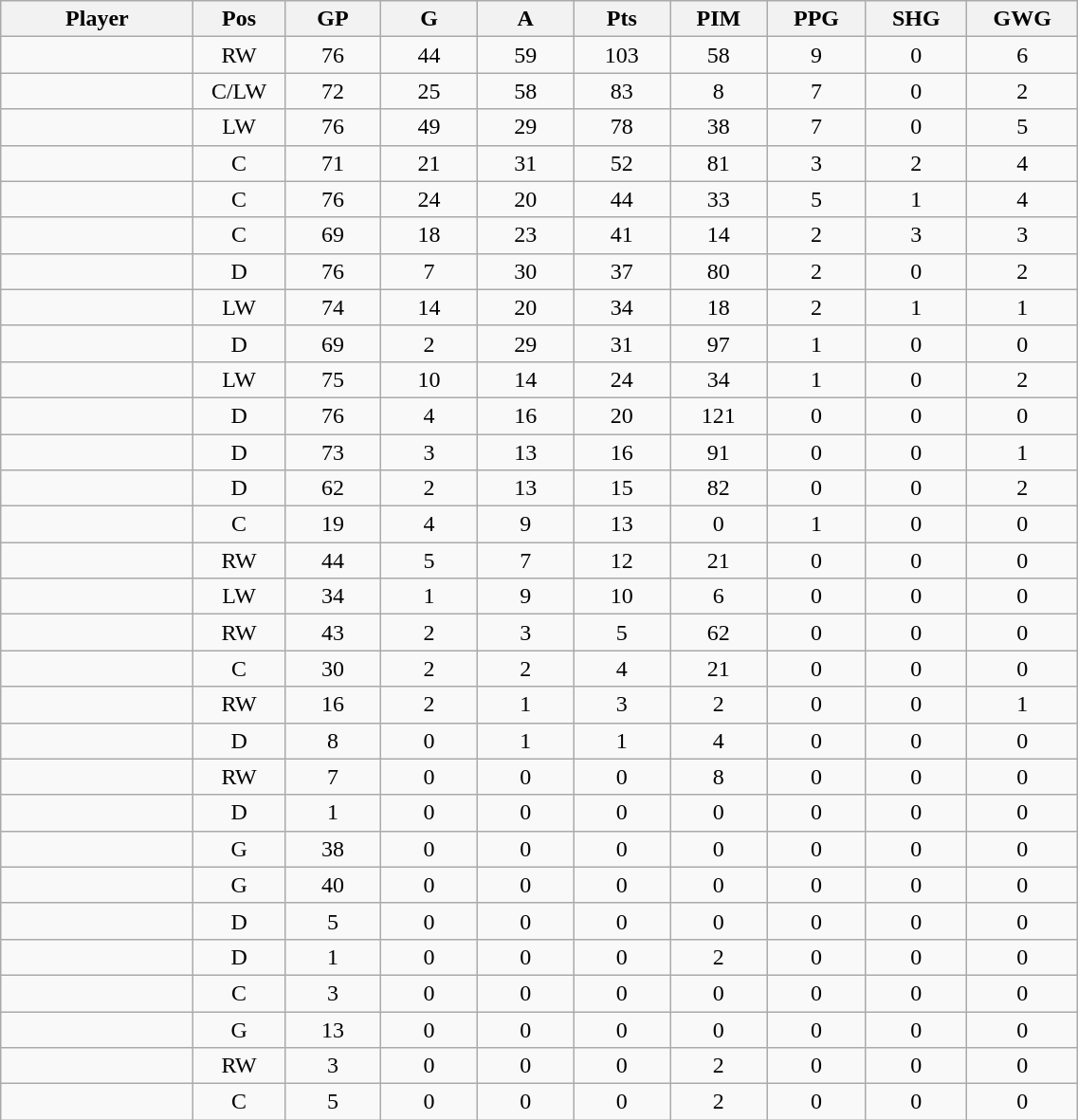<table class="wikitable sortable" width="60%">
<tr ALIGN="center">
<th bgcolor="#DDDDFF" width="10%">Player</th>
<th bgcolor="#DDDDFF" width="3%" title="Position">Pos</th>
<th bgcolor="#DDDDFF" width="5%" title="Games played">GP</th>
<th bgcolor="#DDDDFF" width="5%" title="Goals">G</th>
<th bgcolor="#DDDDFF" width="5%" title="Assists">A</th>
<th bgcolor="#DDDDFF" width="5%" title="Points">Pts</th>
<th bgcolor="#DDDDFF" width="5%" title="Penalties in Minutes">PIM</th>
<th bgcolor="#DDDDFF" width="5%" title="Power Play Goals">PPG</th>
<th bgcolor="#DDDDFF" width="5%" title="Short-handed Goals">SHG</th>
<th bgcolor="#DDDDFF" width="5%" title="Game-winning Goals">GWG</th>
</tr>
<tr align="center">
<td align="right"></td>
<td>RW</td>
<td>76</td>
<td>44</td>
<td>59</td>
<td>103</td>
<td>58</td>
<td>9</td>
<td>0</td>
<td>6</td>
</tr>
<tr align="center">
<td align="right"></td>
<td>C/LW</td>
<td>72</td>
<td>25</td>
<td>58</td>
<td>83</td>
<td>8</td>
<td>7</td>
<td>0</td>
<td>2</td>
</tr>
<tr align="center">
<td align="right"></td>
<td>LW</td>
<td>76</td>
<td>49</td>
<td>29</td>
<td>78</td>
<td>38</td>
<td>7</td>
<td>0</td>
<td>5</td>
</tr>
<tr align="center">
<td align="right"></td>
<td>C</td>
<td>71</td>
<td>21</td>
<td>31</td>
<td>52</td>
<td>81</td>
<td>3</td>
<td>2</td>
<td>4</td>
</tr>
<tr align="center">
<td align="right"></td>
<td>C</td>
<td>76</td>
<td>24</td>
<td>20</td>
<td>44</td>
<td>33</td>
<td>5</td>
<td>1</td>
<td>4</td>
</tr>
<tr align="center">
<td align="right"></td>
<td>C</td>
<td>69</td>
<td>18</td>
<td>23</td>
<td>41</td>
<td>14</td>
<td>2</td>
<td>3</td>
<td>3</td>
</tr>
<tr align="center">
<td align="right"></td>
<td>D</td>
<td>76</td>
<td>7</td>
<td>30</td>
<td>37</td>
<td>80</td>
<td>2</td>
<td>0</td>
<td>2</td>
</tr>
<tr align="center">
<td align="right"></td>
<td>LW</td>
<td>74</td>
<td>14</td>
<td>20</td>
<td>34</td>
<td>18</td>
<td>2</td>
<td>1</td>
<td>1</td>
</tr>
<tr align="center">
<td align="right"></td>
<td>D</td>
<td>69</td>
<td>2</td>
<td>29</td>
<td>31</td>
<td>97</td>
<td>1</td>
<td>0</td>
<td>0</td>
</tr>
<tr align="center">
<td align="right"></td>
<td>LW</td>
<td>75</td>
<td>10</td>
<td>14</td>
<td>24</td>
<td>34</td>
<td>1</td>
<td>0</td>
<td>2</td>
</tr>
<tr align="center">
<td align="right"></td>
<td>D</td>
<td>76</td>
<td>4</td>
<td>16</td>
<td>20</td>
<td>121</td>
<td>0</td>
<td>0</td>
<td>0</td>
</tr>
<tr align="center">
<td align="right"></td>
<td>D</td>
<td>73</td>
<td>3</td>
<td>13</td>
<td>16</td>
<td>91</td>
<td>0</td>
<td>0</td>
<td>1</td>
</tr>
<tr align="center">
<td align="right"></td>
<td>D</td>
<td>62</td>
<td>2</td>
<td>13</td>
<td>15</td>
<td>82</td>
<td>0</td>
<td>0</td>
<td>2</td>
</tr>
<tr align="center">
<td align="right"></td>
<td>C</td>
<td>19</td>
<td>4</td>
<td>9</td>
<td>13</td>
<td>0</td>
<td>1</td>
<td>0</td>
<td>0</td>
</tr>
<tr align="center">
<td align="right"></td>
<td>RW</td>
<td>44</td>
<td>5</td>
<td>7</td>
<td>12</td>
<td>21</td>
<td>0</td>
<td>0</td>
<td>0</td>
</tr>
<tr align="center">
<td align="right"></td>
<td>LW</td>
<td>34</td>
<td>1</td>
<td>9</td>
<td>10</td>
<td>6</td>
<td>0</td>
<td>0</td>
<td>0</td>
</tr>
<tr align="center">
<td align="right"></td>
<td>RW</td>
<td>43</td>
<td>2</td>
<td>3</td>
<td>5</td>
<td>62</td>
<td>0</td>
<td>0</td>
<td>0</td>
</tr>
<tr align="center">
<td align="right"></td>
<td>C</td>
<td>30</td>
<td>2</td>
<td>2</td>
<td>4</td>
<td>21</td>
<td>0</td>
<td>0</td>
<td>0</td>
</tr>
<tr align="center">
<td align="right"></td>
<td>RW</td>
<td>16</td>
<td>2</td>
<td>1</td>
<td>3</td>
<td>2</td>
<td>0</td>
<td>0</td>
<td>1</td>
</tr>
<tr align="center">
<td align="right"></td>
<td>D</td>
<td>8</td>
<td>0</td>
<td>1</td>
<td>1</td>
<td>4</td>
<td>0</td>
<td>0</td>
<td>0</td>
</tr>
<tr align="center">
<td align="right"></td>
<td>RW</td>
<td>7</td>
<td>0</td>
<td>0</td>
<td>0</td>
<td>8</td>
<td>0</td>
<td>0</td>
<td>0</td>
</tr>
<tr align="center">
<td align="right"></td>
<td>D</td>
<td>1</td>
<td>0</td>
<td>0</td>
<td>0</td>
<td>0</td>
<td>0</td>
<td>0</td>
<td>0</td>
</tr>
<tr align="center">
<td align="right"></td>
<td>G</td>
<td>38</td>
<td>0</td>
<td>0</td>
<td>0</td>
<td>0</td>
<td>0</td>
<td>0</td>
<td>0</td>
</tr>
<tr align="center">
<td align="right"></td>
<td>G</td>
<td>40</td>
<td>0</td>
<td>0</td>
<td>0</td>
<td>0</td>
<td>0</td>
<td>0</td>
<td>0</td>
</tr>
<tr align="center">
<td align="right"></td>
<td>D</td>
<td>5</td>
<td>0</td>
<td>0</td>
<td>0</td>
<td>0</td>
<td>0</td>
<td>0</td>
<td>0</td>
</tr>
<tr align="center">
<td align="right"></td>
<td>D</td>
<td>1</td>
<td>0</td>
<td>0</td>
<td>0</td>
<td>2</td>
<td>0</td>
<td>0</td>
<td>0</td>
</tr>
<tr align="center">
<td align="right"></td>
<td>C</td>
<td>3</td>
<td>0</td>
<td>0</td>
<td>0</td>
<td>0</td>
<td>0</td>
<td>0</td>
<td>0</td>
</tr>
<tr align="center">
<td align="right"></td>
<td>G</td>
<td>13</td>
<td>0</td>
<td>0</td>
<td>0</td>
<td>0</td>
<td>0</td>
<td>0</td>
<td>0</td>
</tr>
<tr align="center">
<td align="right"></td>
<td>RW</td>
<td>3</td>
<td>0</td>
<td>0</td>
<td>0</td>
<td>2</td>
<td>0</td>
<td>0</td>
<td>0</td>
</tr>
<tr align="center">
<td align="right"></td>
<td>C</td>
<td>5</td>
<td>0</td>
<td>0</td>
<td>0</td>
<td>2</td>
<td>0</td>
<td>0</td>
<td>0</td>
</tr>
</table>
